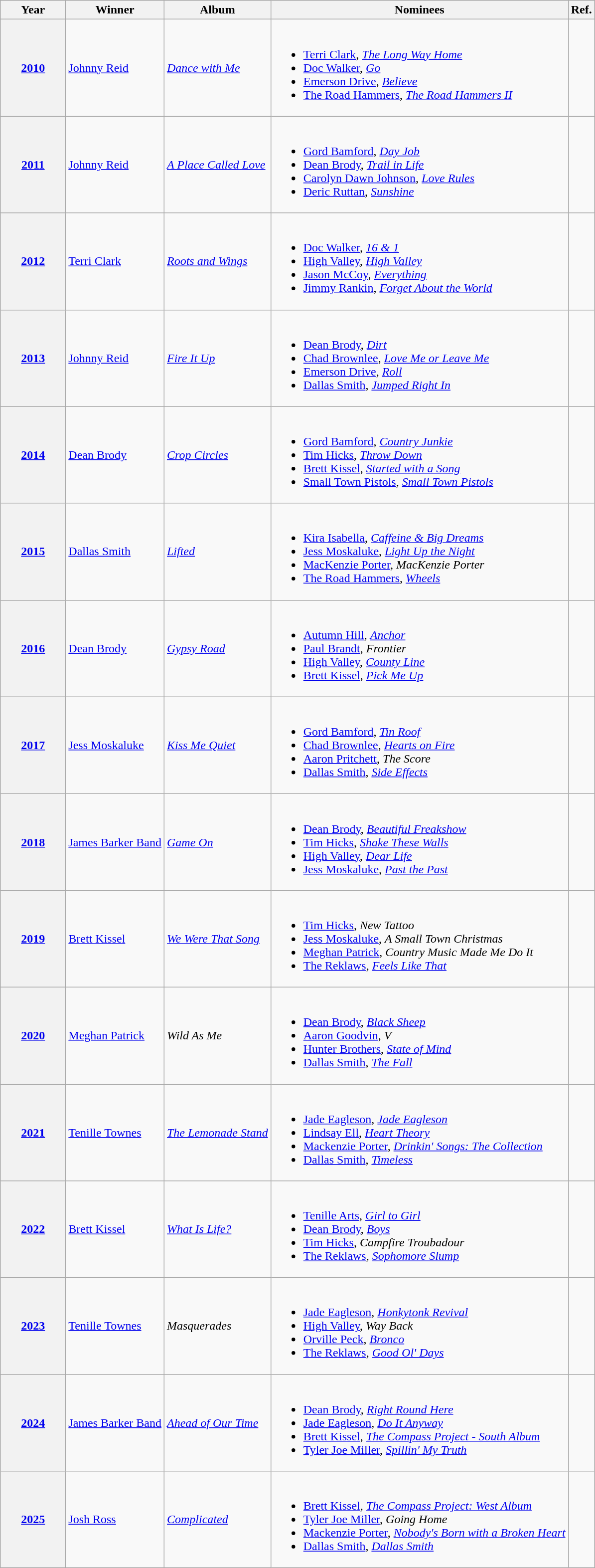<table class="wikitable sortable">
<tr>
<th scope="col" style="width:5em;">Year</th>
<th scope="col">Winner</th>
<th scope="col">Album</th>
<th scope="col" class="unsortable">Nominees</th>
<th scope="col" class="unsortable">Ref.</th>
</tr>
<tr>
<th scope="row"><a href='#'>2010</a></th>
<td><a href='#'>Johnny Reid</a></td>
<td><em><a href='#'>Dance with Me</a></em></td>
<td><br><ul><li><a href='#'>Terri Clark</a>, <em><a href='#'>The Long Way Home</a></em></li><li><a href='#'>Doc Walker</a>, <em><a href='#'>Go</a></em></li><li><a href='#'>Emerson Drive</a>, <em><a href='#'>Believe</a></em></li><li><a href='#'>The Road Hammers</a>, <em><a href='#'>The Road Hammers II</a></em></li></ul></td>
<td align="center"></td>
</tr>
<tr>
<th scope="row"><a href='#'>2011</a></th>
<td><a href='#'>Johnny Reid</a></td>
<td><em><a href='#'>A Place Called Love</a></em></td>
<td><br><ul><li><a href='#'>Gord Bamford</a>, <em><a href='#'>Day Job</a></em></li><li><a href='#'>Dean Brody</a>, <em><a href='#'>Trail in Life</a></em></li><li><a href='#'>Carolyn Dawn Johnson</a>, <em><a href='#'>Love Rules</a></em></li><li><a href='#'>Deric Ruttan</a>, <em><a href='#'>Sunshine</a></em></li></ul></td>
<td align="center"></td>
</tr>
<tr>
<th scope="row"><a href='#'>2012</a></th>
<td><a href='#'>Terri Clark</a></td>
<td><em><a href='#'>Roots and Wings</a></em></td>
<td><br><ul><li><a href='#'>Doc Walker</a>, <em><a href='#'>16 & 1</a></em></li><li><a href='#'>High Valley</a>, <em><a href='#'>High Valley</a></em></li><li><a href='#'>Jason McCoy</a>, <em><a href='#'>Everything</a></em></li><li><a href='#'>Jimmy Rankin</a>, <em><a href='#'>Forget About the World</a></em></li></ul></td>
<td align="center"></td>
</tr>
<tr>
<th scope="row"><a href='#'>2013</a></th>
<td><a href='#'>Johnny Reid</a></td>
<td><em><a href='#'>Fire It Up</a></em></td>
<td><br><ul><li><a href='#'>Dean Brody</a>, <em><a href='#'>Dirt</a></em></li><li><a href='#'>Chad Brownlee</a>, <em><a href='#'>Love Me or Leave Me</a></em></li><li><a href='#'>Emerson Drive</a>, <em><a href='#'>Roll</a></em></li><li><a href='#'>Dallas Smith</a>, <em><a href='#'>Jumped Right In</a></em></li></ul></td>
<td align="center"></td>
</tr>
<tr>
<th scope="row"><a href='#'>2014</a></th>
<td><a href='#'>Dean Brody</a></td>
<td><em><a href='#'>Crop Circles</a></em></td>
<td><br><ul><li><a href='#'>Gord Bamford</a>, <em><a href='#'>Country Junkie</a></em></li><li><a href='#'>Tim Hicks</a>, <em><a href='#'>Throw Down</a></em></li><li><a href='#'>Brett Kissel</a>, <em><a href='#'>Started with a Song</a></em></li><li><a href='#'>Small Town Pistols</a>, <em><a href='#'>Small Town Pistols</a></em></li></ul></td>
<td align="center"></td>
</tr>
<tr>
<th scope="row"><a href='#'>2015</a></th>
<td><a href='#'>Dallas Smith</a></td>
<td><em><a href='#'>Lifted</a></em></td>
<td><br><ul><li><a href='#'>Kira Isabella</a>, <em><a href='#'>Caffeine & Big Dreams</a></em></li><li><a href='#'>Jess Moskaluke</a>, <em><a href='#'>Light Up the Night</a></em></li><li><a href='#'>MacKenzie Porter</a>, <em>MacKenzie Porter</em></li><li><a href='#'>The Road Hammers</a>, <em><a href='#'>Wheels</a></em></li></ul></td>
<td align="center"></td>
</tr>
<tr>
<th scope="row"><a href='#'>2016</a></th>
<td><a href='#'>Dean Brody</a></td>
<td><em><a href='#'>Gypsy Road</a></em></td>
<td><br><ul><li><a href='#'>Autumn Hill</a>, <em><a href='#'>Anchor</a></em></li><li><a href='#'>Paul Brandt</a>, <em>Frontier</em></li><li><a href='#'>High Valley</a>, <em><a href='#'>County Line</a></em></li><li><a href='#'>Brett Kissel</a>, <em><a href='#'>Pick Me Up</a></em></li></ul></td>
<td align="center"></td>
</tr>
<tr>
<th scope="row"><a href='#'>2017</a></th>
<td><a href='#'>Jess Moskaluke</a></td>
<td><em><a href='#'>Kiss Me Quiet</a></em></td>
<td><br><ul><li><a href='#'>Gord Bamford</a>, <em><a href='#'>Tin Roof</a></em></li><li><a href='#'>Chad Brownlee</a>, <em><a href='#'>Hearts on Fire</a></em></li><li><a href='#'>Aaron Pritchett</a>, <em>The Score</em></li><li><a href='#'>Dallas Smith</a>, <em><a href='#'>Side Effects</a></em></li></ul></td>
<td align="center"></td>
</tr>
<tr>
<th scope="row"><a href='#'>2018</a></th>
<td><a href='#'>James Barker Band</a></td>
<td><em><a href='#'>Game On</a></em></td>
<td><br><ul><li><a href='#'>Dean Brody</a>, <em><a href='#'>Beautiful Freakshow</a></em></li><li><a href='#'>Tim Hicks</a>, <em><a href='#'>Shake These Walls</a></em></li><li><a href='#'>High Valley</a>, <em><a href='#'>Dear Life</a></em></li><li><a href='#'>Jess Moskaluke</a>, <em><a href='#'>Past the Past</a></em></li></ul></td>
<td align="center"></td>
</tr>
<tr>
<th scope="row"><a href='#'>2019</a></th>
<td><a href='#'>Brett Kissel</a></td>
<td><em><a href='#'>We Were That Song</a></em></td>
<td><br><ul><li><a href='#'>Tim Hicks</a>, <em>New Tattoo</em></li><li><a href='#'>Jess Moskaluke</a>, <em>A Small Town Christmas</em></li><li><a href='#'>Meghan Patrick</a>, <em>Country Music Made Me Do It</em></li><li><a href='#'>The Reklaws</a>, <em><a href='#'>Feels Like That</a></em></li></ul></td>
<td align="centre"></td>
</tr>
<tr>
<th scope="row"><a href='#'>2020</a></th>
<td><a href='#'>Meghan Patrick</a></td>
<td><em>Wild As Me</em></td>
<td><br><ul><li><a href='#'>Dean Brody</a>, <em><a href='#'>Black Sheep</a></em></li><li><a href='#'>Aaron Goodvin</a>, <em>V</em></li><li><a href='#'>Hunter Brothers</a>, <em><a href='#'>State of Mind</a></em></li><li><a href='#'>Dallas Smith</a>, <em><a href='#'>The Fall</a></em></li></ul></td>
<td align="centre"></td>
</tr>
<tr>
<th style="text-align:center;" scope="row"><a href='#'>2021</a></th>
<td><a href='#'>Tenille Townes</a></td>
<td><em><a href='#'>The Lemonade Stand</a></em></td>
<td><br><ul><li><a href='#'>Jade Eagleson</a>, <em><a href='#'>Jade Eagleson</a></em></li><li><a href='#'>Lindsay Ell</a>, <em><a href='#'>Heart Theory</a></em></li><li><a href='#'>Mackenzie Porter</a>, <em><a href='#'>Drinkin' Songs: The Collection</a></em></li><li><a href='#'>Dallas Smith</a>, <em><a href='#'>Timeless</a></em></li></ul></td>
<td align="center"></td>
</tr>
<tr>
<th style="text-align:center;" scope="row"><a href='#'>2022</a></th>
<td><a href='#'>Brett Kissel</a></td>
<td><em><a href='#'>What Is Life?</a></em></td>
<td><br><ul><li><a href='#'>Tenille Arts</a>, <em><a href='#'>Girl to Girl</a></em></li><li><a href='#'>Dean Brody</a>, <em><a href='#'>Boys</a></em></li><li><a href='#'>Tim Hicks</a>, <em>Campfire Troubadour</em></li><li><a href='#'>The Reklaws</a>, <em><a href='#'>Sophomore Slump</a></em></li></ul></td>
<td align="center"></td>
</tr>
<tr>
<th scope="row"><a href='#'>2023</a></th>
<td><a href='#'>Tenille Townes</a></td>
<td><em>Masquerades</em></td>
<td><br><ul><li><a href='#'>Jade Eagleson</a>, <em><a href='#'>Honkytonk Revival</a></em></li><li><a href='#'>High Valley</a>, <em>Way Back</em></li><li><a href='#'>Orville Peck</a>, <em><a href='#'>Bronco</a></em></li><li><a href='#'>The Reklaws</a>, <em><a href='#'>Good Ol' Days</a></em></li></ul></td>
<td align="center"></td>
</tr>
<tr>
<th scope="row"><a href='#'>2024</a></th>
<td><a href='#'>James Barker Band</a></td>
<td><em><a href='#'>Ahead of Our Time</a></em></td>
<td><br><ul><li><a href='#'>Dean Brody</a>, <em><a href='#'>Right Round Here</a></em></li><li><a href='#'>Jade Eagleson</a>, <em><a href='#'>Do It Anyway</a></em></li><li><a href='#'>Brett Kissel</a>, <em><a href='#'>The Compass Project - South Album</a></em></li><li><a href='#'>Tyler Joe Miller</a>, <em><a href='#'>Spillin' My Truth</a></em></li></ul></td>
<td align="center"></td>
</tr>
<tr>
<th scope="row"><a href='#'>2025</a></th>
<td><a href='#'>Josh Ross</a></td>
<td><em><a href='#'>Complicated</a></em></td>
<td><br><ul><li><a href='#'>Brett Kissel</a>, <em><a href='#'>The Compass Project: West Album</a></em></li><li><a href='#'>Tyler Joe Miller</a>, <em>Going Home</em></li><li><a href='#'>Mackenzie Porter</a>, <em><a href='#'>Nobody's Born with a Broken Heart</a></em></li><li><a href='#'>Dallas Smith</a>, <em><a href='#'>Dallas Smith</a></em></li></ul></td>
<td align="center"></td>
</tr>
</table>
